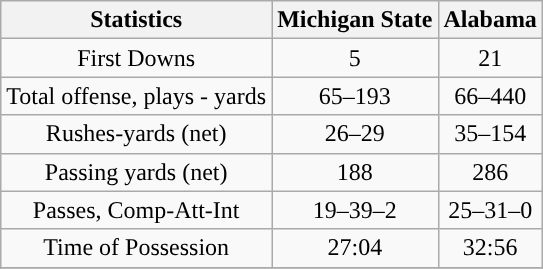<table class="wikitable" style="text-align: center;">
<tr>
<th>Statistics</th>
<th>Michigan State</th>
<th>Alabama</th>
</tr>
<tr>
<td>First Downs</td>
<td>5</td>
<td>21</td>
</tr>
<tr>
<td>Total offense, plays - yards</td>
<td>65–193</td>
<td>66–440</td>
</tr>
<tr>
<td>Rushes-yards (net)</td>
<td>26–29</td>
<td>35–154</td>
</tr>
<tr>
<td>Passing yards (net)</td>
<td>188</td>
<td>286</td>
</tr>
<tr>
<td>Passes, Comp-Att-Int</td>
<td>19–39–2</td>
<td>25–31–0</td>
</tr>
<tr>
<td>Time of Possession</td>
<td>27:04</td>
<td>32:56</td>
</tr>
<tr>
</tr>
</table>
